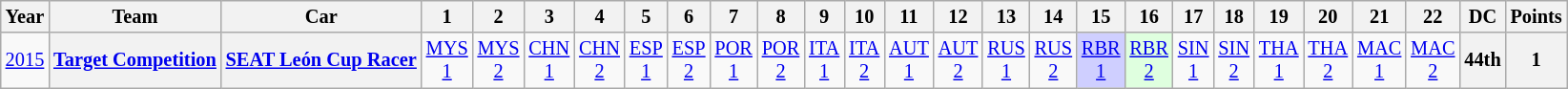<table class="wikitable" style="text-align:center; font-size:85%">
<tr>
<th>Year</th>
<th>Team</th>
<th>Car</th>
<th>1</th>
<th>2</th>
<th>3</th>
<th>4</th>
<th>5</th>
<th>6</th>
<th>7</th>
<th>8</th>
<th>9</th>
<th>10</th>
<th>11</th>
<th>12</th>
<th>13</th>
<th>14</th>
<th>15</th>
<th>16</th>
<th>17</th>
<th>18</th>
<th>19</th>
<th>20</th>
<th>21</th>
<th>22</th>
<th>DC</th>
<th>Points</th>
</tr>
<tr>
<td><a href='#'>2015</a></td>
<th><a href='#'>Target Competition</a></th>
<th><a href='#'>SEAT León Cup Racer</a></th>
<td style="background:#;"><a href='#'>MYS<br>1</a></td>
<td style="background:#;"><a href='#'>MYS<br>2</a></td>
<td style="background:#;"><a href='#'>CHN<br>1</a></td>
<td style="background:#;"><a href='#'>CHN<br>2</a></td>
<td style="background:#;"><a href='#'>ESP<br>1</a></td>
<td style="background:#;"><a href='#'>ESP<br>2</a></td>
<td style="background:#;"><a href='#'>POR<br>1</a></td>
<td style="background:#;"><a href='#'>POR<br>2</a></td>
<td style="background:#;"><a href='#'>ITA<br>1</a></td>
<td style="background:#;"><a href='#'>ITA<br>2</a></td>
<td style="background:#;"><a href='#'>AUT<br>1</a></td>
<td style="background:#;"><a href='#'>AUT<br>2</a></td>
<td style="background:#;"><a href='#'>RUS<br>1</a></td>
<td style="background:#;"><a href='#'>RUS<br>2</a></td>
<td style="background:#CFCFFF;"><a href='#'>RBR<br>1</a><br></td>
<td style="background:#DFFFDF;"><a href='#'>RBR<br>2</a><br></td>
<td style="background:#;"><a href='#'>SIN<br>1</a></td>
<td style="background:#;"><a href='#'>SIN<br>2</a></td>
<td style="background:#;"><a href='#'>THA<br>1</a></td>
<td style="background:#;"><a href='#'>THA<br>2</a></td>
<td style="background:#;"><a href='#'>MAC<br>1</a></td>
<td style="background:#;"><a href='#'>MAC<br>2</a></td>
<th>44th</th>
<th>1</th>
</tr>
</table>
